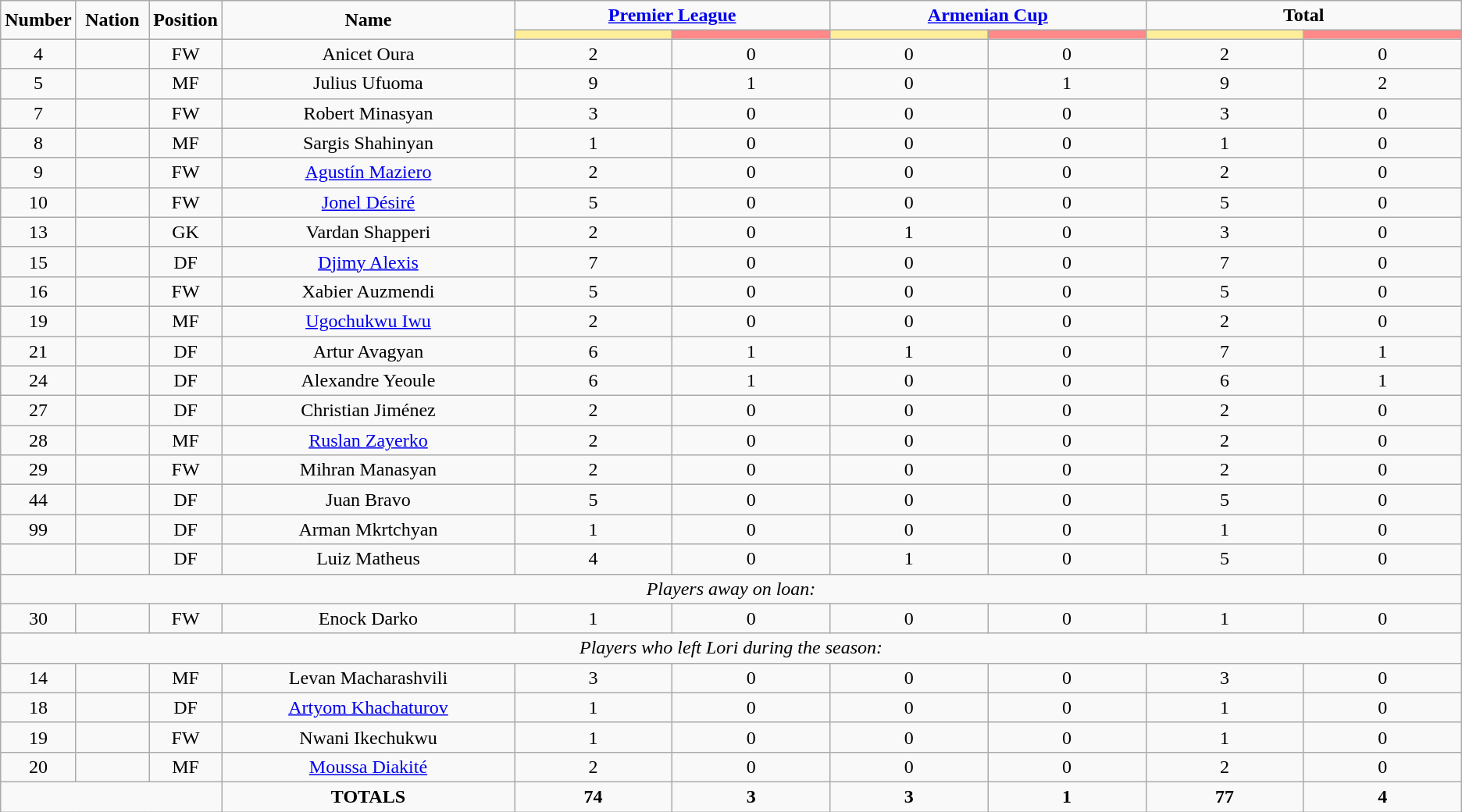<table class="wikitable" style="text-align:center;">
<tr>
<td rowspan="2"  style="width:5%; text-align:center;"><strong>Number</strong></td>
<td rowspan="2"  style="width:5%; text-align:center;"><strong>Nation</strong></td>
<td rowspan="2"  style="width:5%; text-align:center;"><strong>Position</strong></td>
<td rowspan="2"  style="width:20%; text-align:center;"><strong>Name</strong></td>
<td colspan="2" style="text-align:center;"><strong><a href='#'>Premier League</a></strong></td>
<td colspan="2" style="text-align:center;"><strong><a href='#'>Armenian Cup</a></strong></td>
<td colspan="2" style="text-align:center;"><strong>Total</strong></td>
</tr>
<tr>
<th style="width:60px; background:#fe9;"></th>
<th style="width:60px; background:#ff8888;"></th>
<th style="width:60px; background:#fe9;"></th>
<th style="width:60px; background:#ff8888;"></th>
<th style="width:60px; background:#fe9;"></th>
<th style="width:60px; background:#ff8888;"></th>
</tr>
<tr>
<td>4</td>
<td></td>
<td>FW</td>
<td>Anicet Oura</td>
<td>2</td>
<td>0</td>
<td>0</td>
<td>0</td>
<td>2</td>
<td>0</td>
</tr>
<tr>
<td>5</td>
<td></td>
<td>MF</td>
<td>Julius Ufuoma</td>
<td>9</td>
<td>1</td>
<td>0</td>
<td>1</td>
<td>9</td>
<td>2</td>
</tr>
<tr>
<td>7</td>
<td></td>
<td>FW</td>
<td>Robert Minasyan</td>
<td>3</td>
<td>0</td>
<td>0</td>
<td>0</td>
<td>3</td>
<td>0</td>
</tr>
<tr>
<td>8</td>
<td></td>
<td>MF</td>
<td>Sargis Shahinyan</td>
<td>1</td>
<td>0</td>
<td>0</td>
<td>0</td>
<td>1</td>
<td>0</td>
</tr>
<tr>
<td>9</td>
<td></td>
<td>FW</td>
<td><a href='#'>Agustín Maziero</a></td>
<td>2</td>
<td>0</td>
<td>0</td>
<td>0</td>
<td>2</td>
<td>0</td>
</tr>
<tr>
<td>10</td>
<td></td>
<td>FW</td>
<td><a href='#'>Jonel Désiré</a></td>
<td>5</td>
<td>0</td>
<td>0</td>
<td>0</td>
<td>5</td>
<td>0</td>
</tr>
<tr>
<td>13</td>
<td></td>
<td>GK</td>
<td>Vardan Shapperi</td>
<td>2</td>
<td>0</td>
<td>1</td>
<td>0</td>
<td>3</td>
<td>0</td>
</tr>
<tr>
<td>15</td>
<td></td>
<td>DF</td>
<td><a href='#'>Djimy Alexis</a></td>
<td>7</td>
<td>0</td>
<td>0</td>
<td>0</td>
<td>7</td>
<td>0</td>
</tr>
<tr>
<td>16</td>
<td></td>
<td>FW</td>
<td>Xabier Auzmendi</td>
<td>5</td>
<td>0</td>
<td>0</td>
<td>0</td>
<td>5</td>
<td>0</td>
</tr>
<tr>
<td>19</td>
<td></td>
<td>MF</td>
<td><a href='#'>Ugochukwu Iwu</a></td>
<td>2</td>
<td>0</td>
<td>0</td>
<td>0</td>
<td>2</td>
<td>0</td>
</tr>
<tr>
<td>21</td>
<td></td>
<td>DF</td>
<td>Artur Avagyan</td>
<td>6</td>
<td>1</td>
<td>1</td>
<td>0</td>
<td>7</td>
<td>1</td>
</tr>
<tr>
<td>24</td>
<td></td>
<td>DF</td>
<td>Alexandre Yeoule</td>
<td>6</td>
<td>1</td>
<td>0</td>
<td>0</td>
<td>6</td>
<td>1</td>
</tr>
<tr>
<td>27</td>
<td></td>
<td>DF</td>
<td>Christian Jiménez</td>
<td>2</td>
<td>0</td>
<td>0</td>
<td>0</td>
<td>2</td>
<td>0</td>
</tr>
<tr>
<td>28</td>
<td></td>
<td>MF</td>
<td><a href='#'>Ruslan Zayerko</a></td>
<td>2</td>
<td>0</td>
<td>0</td>
<td>0</td>
<td>2</td>
<td>0</td>
</tr>
<tr>
<td>29</td>
<td></td>
<td>FW</td>
<td>Mihran Manasyan</td>
<td>2</td>
<td>0</td>
<td>0</td>
<td>0</td>
<td>2</td>
<td>0</td>
</tr>
<tr>
<td>44</td>
<td></td>
<td>DF</td>
<td>Juan Bravo</td>
<td>5</td>
<td>0</td>
<td>0</td>
<td>0</td>
<td>5</td>
<td>0</td>
</tr>
<tr>
<td>99</td>
<td></td>
<td>DF</td>
<td>Arman Mkrtchyan</td>
<td>1</td>
<td>0</td>
<td>0</td>
<td>0</td>
<td>1</td>
<td>0</td>
</tr>
<tr>
<td></td>
<td></td>
<td>DF</td>
<td>Luiz Matheus</td>
<td>4</td>
<td>0</td>
<td>1</td>
<td>0</td>
<td>5</td>
<td>0</td>
</tr>
<tr>
<td colspan="14"><em>Players away on loan:</em></td>
</tr>
<tr>
<td>30</td>
<td></td>
<td>FW</td>
<td>Enock Darko</td>
<td>1</td>
<td>0</td>
<td>0</td>
<td>0</td>
<td>1</td>
<td>0</td>
</tr>
<tr>
<td colspan="14"><em>Players who left Lori during the season:</em></td>
</tr>
<tr>
<td>14</td>
<td></td>
<td>MF</td>
<td>Levan Macharashvili</td>
<td>3</td>
<td>0</td>
<td>0</td>
<td>0</td>
<td>3</td>
<td>0</td>
</tr>
<tr>
<td>18</td>
<td></td>
<td>DF</td>
<td><a href='#'>Artyom Khachaturov</a></td>
<td>1</td>
<td>0</td>
<td>0</td>
<td>0</td>
<td>1</td>
<td>0</td>
</tr>
<tr>
<td>19</td>
<td></td>
<td>FW</td>
<td>Nwani Ikechukwu</td>
<td>1</td>
<td>0</td>
<td>0</td>
<td>0</td>
<td>1</td>
<td>0</td>
</tr>
<tr>
<td>20</td>
<td></td>
<td>MF</td>
<td><a href='#'>Moussa Diakité</a></td>
<td>2</td>
<td>0</td>
<td>0</td>
<td>0</td>
<td>2</td>
<td>0</td>
</tr>
<tr>
<td colspan="3"></td>
<td><strong>TOTALS</strong></td>
<td><strong>74</strong></td>
<td><strong>3</strong></td>
<td><strong>3</strong></td>
<td><strong>1</strong></td>
<td><strong>77</strong></td>
<td><strong>4</strong></td>
</tr>
</table>
